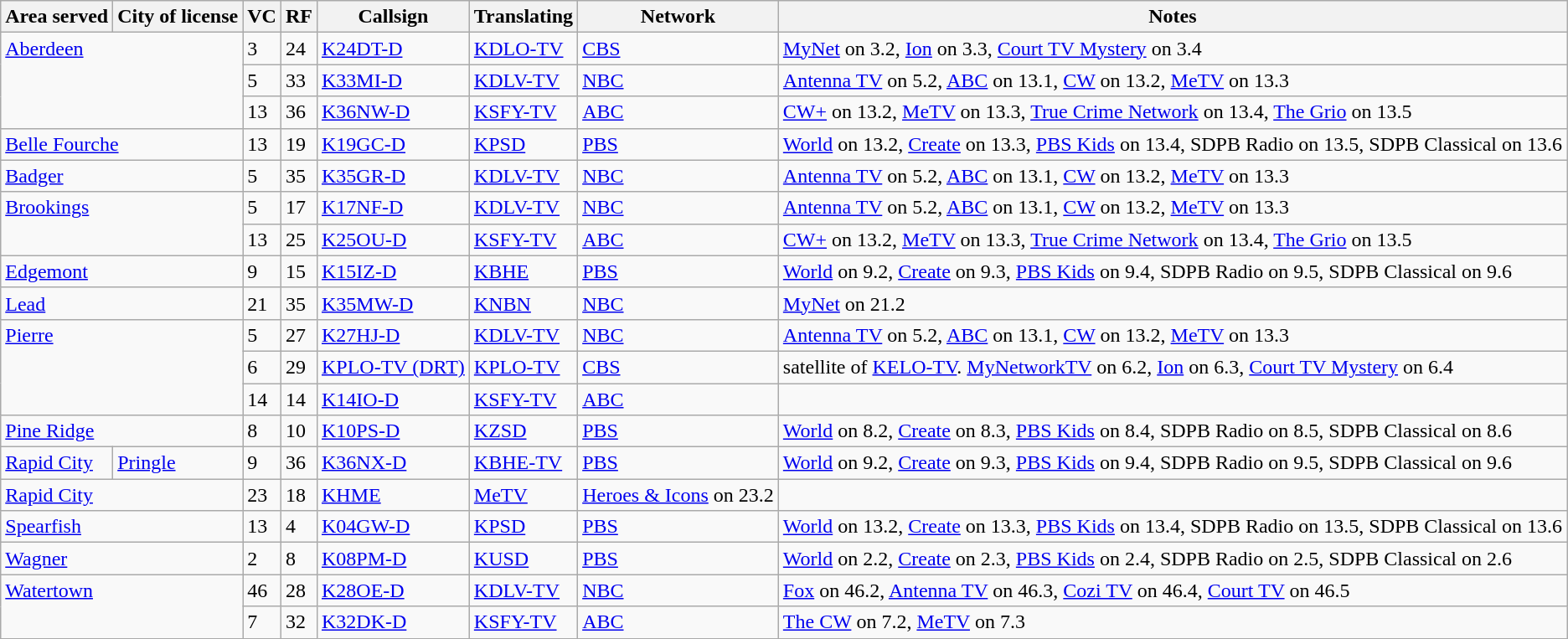<table class="sortable wikitable" style="margin: 1em 1em 1em 0; background: #f9f9f9;">
<tr>
<th>Area served</th>
<th>City of license</th>
<th>VC</th>
<th>RF</th>
<th>Callsign</th>
<th>Translating</th>
<th>Network</th>
<th class="unsortable">Notes</th>
</tr>
<tr style="vertical-align: top; text-align: left;">
<td colspan="2" rowspan="3"><a href='#'>Aberdeen</a></td>
<td>3</td>
<td>24</td>
<td><a href='#'>K24DT-D</a></td>
<td><a href='#'>KDLO-TV</a></td>
<td><a href='#'>CBS</a></td>
<td><a href='#'>MyNet</a> on 3.2, <a href='#'>Ion</a> on 3.3, <a href='#'>Court TV Mystery</a> on 3.4</td>
</tr>
<tr style="vertical-align: top; text-align: left;">
<td>5</td>
<td>33</td>
<td><a href='#'>K33MI-D</a></td>
<td><a href='#'>KDLV-TV</a></td>
<td><a href='#'>NBC</a></td>
<td><a href='#'>Antenna TV</a> on 5.2, <a href='#'>ABC</a> on 13.1, <a href='#'>CW</a> on 13.2, <a href='#'>MeTV</a> on 13.3</td>
</tr>
<tr style="vertical-align: top; text-align: left;">
<td>13</td>
<td>36</td>
<td><a href='#'>K36NW-D</a></td>
<td><a href='#'>KSFY-TV</a></td>
<td><a href='#'>ABC</a></td>
<td><a href='#'>CW+</a> on 13.2, <a href='#'>MeTV</a> on 13.3, <a href='#'>True Crime Network</a> on 13.4, <a href='#'>The Grio</a> on 13.5</td>
</tr>
<tr style="vertical-align: top; text-align: left;">
<td colspan="2"><a href='#'>Belle Fourche</a></td>
<td>13</td>
<td>19</td>
<td><a href='#'>K19GC-D</a></td>
<td><a href='#'>KPSD</a></td>
<td><a href='#'>PBS</a></td>
<td><a href='#'>World</a> on 13.2, <a href='#'>Create</a> on 13.3, <a href='#'>PBS Kids</a> on 13.4, SDPB Radio on 13.5, SDPB Classical on 13.6</td>
</tr>
<tr style="vertical-align: top; text-align: left;">
<td colspan="2"><a href='#'>Badger</a></td>
<td>5</td>
<td>35</td>
<td><a href='#'>K35GR-D</a></td>
<td><a href='#'>KDLV-TV</a></td>
<td><a href='#'>NBC</a></td>
<td><a href='#'>Antenna TV</a> on 5.2, <a href='#'>ABC</a> on 13.1, <a href='#'>CW</a> on 13.2, <a href='#'>MeTV</a> on 13.3</td>
</tr>
<tr style="vertical-align: top; text-align: left;">
<td colspan="2" rowspan="2"><a href='#'>Brookings</a></td>
<td>5</td>
<td>17</td>
<td><a href='#'>K17NF-D</a></td>
<td><a href='#'>KDLV-TV</a></td>
<td><a href='#'>NBC</a></td>
<td><a href='#'>Antenna TV</a> on 5.2, <a href='#'>ABC</a> on 13.1, <a href='#'>CW</a> on 13.2, <a href='#'>MeTV</a> on 13.3</td>
</tr>
<tr style="vertical-align: top; text-align: left;">
<td>13</td>
<td>25</td>
<td><a href='#'>K25OU-D</a></td>
<td><a href='#'>KSFY-TV</a></td>
<td><a href='#'>ABC</a></td>
<td><a href='#'>CW+</a> on 13.2, <a href='#'>MeTV</a> on 13.3, <a href='#'>True Crime Network</a> on 13.4, <a href='#'>The Grio</a> on 13.5</td>
</tr>
<tr style="vertical-align: top; text-align: left;">
<td colspan="2"><a href='#'>Edgemont</a></td>
<td>9</td>
<td>15</td>
<td><a href='#'>K15IZ-D</a></td>
<td><a href='#'>KBHE</a></td>
<td><a href='#'>PBS</a></td>
<td><a href='#'>World</a> on 9.2, <a href='#'>Create</a> on 9.3, <a href='#'>PBS Kids</a> on 9.4, SDPB Radio on 9.5, SDPB Classical on 9.6</td>
</tr>
<tr style="vertical-align: top; text-align: left;">
<td colspan="2"><a href='#'>Lead</a></td>
<td>21</td>
<td>35</td>
<td><a href='#'>K35MW-D</a></td>
<td><a href='#'>KNBN</a></td>
<td><a href='#'>NBC</a></td>
<td><a href='#'>MyNet</a> on 21.2</td>
</tr>
<tr style="vertical-align: top; text-align: left;">
<td colspan="2" rowspan="3"><a href='#'>Pierre</a></td>
<td>5</td>
<td>27</td>
<td><a href='#'>K27HJ-D</a></td>
<td><a href='#'>KDLV-TV</a></td>
<td><a href='#'>NBC</a></td>
<td><a href='#'>Antenna TV</a> on 5.2, <a href='#'>ABC</a> on 13.1, <a href='#'>CW</a> on 13.2, <a href='#'>MeTV</a> on 13.3</td>
</tr>
<tr style="vertical-align: top; text-align: left;">
<td>6</td>
<td>29</td>
<td><a href='#'>KPLO-TV (DRT)</a></td>
<td><a href='#'>KPLO-TV</a></td>
<td><a href='#'>CBS</a></td>
<td>satellite of <a href='#'>KELO-TV</a>. <a href='#'>MyNetworkTV</a> on 6.2, <a href='#'>Ion</a> on 6.3, <a href='#'>Court TV Mystery</a> on 6.4</td>
</tr>
<tr style="vertical-align: top; text-align: left;">
<td>14</td>
<td>14</td>
<td><a href='#'>K14IO-D</a></td>
<td><a href='#'>KSFY-TV</a></td>
<td><a href='#'>ABC</a></td>
<td></td>
</tr>
<tr style="vertical-align: top; text-align: left;">
<td colspan="2"><a href='#'>Pine Ridge</a></td>
<td>8</td>
<td>10</td>
<td><a href='#'>K10PS-D</a></td>
<td><a href='#'>KZSD</a></td>
<td><a href='#'>PBS</a></td>
<td><a href='#'>World</a> on 8.2, <a href='#'>Create</a> on 8.3, <a href='#'>PBS Kids</a> on 8.4, SDPB Radio on 8.5, SDPB Classical on 8.6</td>
</tr>
<tr style="vertical-align: top; text-align: left;">
<td><a href='#'>Rapid City</a></td>
<td><a href='#'>Pringle</a></td>
<td>9</td>
<td>36</td>
<td><a href='#'>K36NX-D</a></td>
<td><a href='#'>KBHE-TV</a></td>
<td><a href='#'>PBS</a></td>
<td><a href='#'>World</a> on 9.2, <a href='#'>Create</a> on 9.3, <a href='#'>PBS Kids</a> on 9.4, SDPB Radio on 9.5, SDPB Classical on 9.6</td>
</tr>
<tr style="vertical-align: top; text-align: left;">
<td colspan="2"><a href='#'>Rapid City</a></td>
<td>23</td>
<td>18</td>
<td><a href='#'>KHME</a></td>
<td><a href='#'>MeTV</a></td>
<td><a href='#'>Heroes & Icons</a> on 23.2</td>
</tr>
<tr style="vertical-align: top; text-align: left;">
<td colspan="2"><a href='#'>Spearfish</a></td>
<td>13</td>
<td>4</td>
<td><a href='#'>K04GW-D</a></td>
<td><a href='#'>KPSD</a></td>
<td><a href='#'>PBS</a></td>
<td><a href='#'>World</a> on 13.2, <a href='#'>Create</a> on 13.3, <a href='#'>PBS Kids</a> on 13.4, SDPB Radio on 13.5, SDPB Classical on 13.6</td>
</tr>
<tr style="vertical-align: top; text-align: left;">
<td colspan="2"><a href='#'>Wagner</a></td>
<td>2</td>
<td>8</td>
<td><a href='#'>K08PM-D</a></td>
<td><a href='#'>KUSD</a></td>
<td><a href='#'>PBS</a></td>
<td><a href='#'>World</a> on 2.2, <a href='#'>Create</a> on 2.3, <a href='#'>PBS Kids</a> on 2.4, SDPB Radio on 2.5, SDPB Classical on 2.6</td>
</tr>
<tr style="vertical-align: top; text-align: left;">
<td colspan="2" rowspan="2"><a href='#'>Watertown</a></td>
<td>46</td>
<td>28</td>
<td><a href='#'>K28OE-D</a></td>
<td><a href='#'>KDLV-TV</a></td>
<td><a href='#'>NBC</a></td>
<td><a href='#'>Fox</a> on 46.2, <a href='#'>Antenna TV</a> on 46.3, <a href='#'>Cozi TV</a> on 46.4, <a href='#'>Court TV</a> on 46.5</td>
</tr>
<tr style="vertical-align: top; text-align: left;">
<td>7</td>
<td>32</td>
<td><a href='#'>K32DK-D</a></td>
<td><a href='#'>KSFY-TV</a></td>
<td><a href='#'>ABC</a></td>
<td><a href='#'>The CW</a> on 7.2, <a href='#'>MeTV</a> on 7.3</td>
</tr>
</table>
